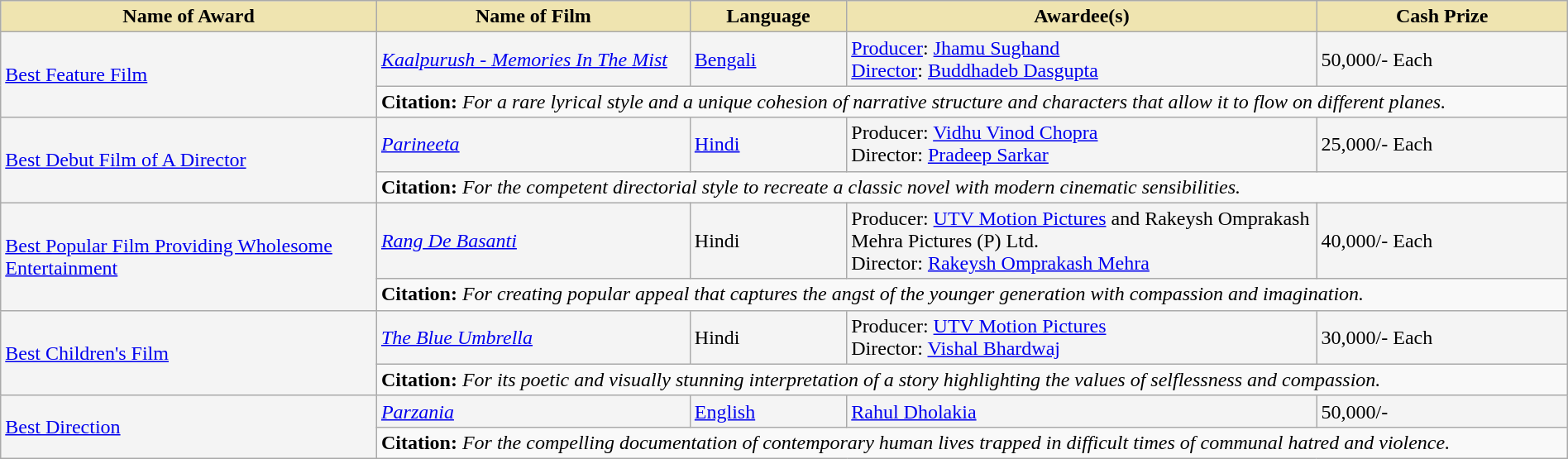<table class="wikitable" style="width:100%;">
<tr>
<th style="background-color:#EFE4B0;width:24%;">Name of Award</th>
<th style="background-color:#EFE4B0;width:20%;">Name of Film</th>
<th style="background-color:#EFE4B0;width:10%;">Language</th>
<th style="background-color:#EFE4B0;width:30%;">Awardee(s)</th>
<th style="background-color:#EFE4B0;width:16%;">Cash Prize</th>
</tr>
<tr style="background-color:#F4F4F4">
<td rowspan="2"><a href='#'>Best Feature Film</a></td>
<td><em><a href='#'>Kaalpurush - Memories In The Mist</a></em></td>
<td><a href='#'>Bengali</a></td>
<td><a href='#'>Producer</a>: <a href='#'>Jhamu Sughand</a><br><a href='#'>Director</a>: <a href='#'>Buddhadeb Dasgupta</a></td>
<td> 50,000/- Each</td>
</tr>
<tr style="background-color:#F9F9F9">
<td colspan="4"><strong>Citation:</strong> <em>For a rare lyrical style and a unique cohesion of narrative structure and characters that allow it to flow on different planes.</em></td>
</tr>
<tr style="background-color:#F4F4F4">
<td rowspan="2"><a href='#'>Best Debut Film of A Director</a></td>
<td><em><a href='#'>Parineeta</a></em></td>
<td><a href='#'>Hindi</a></td>
<td>Producer: <a href='#'>Vidhu Vinod Chopra</a><br>Director: <a href='#'>Pradeep Sarkar</a></td>
<td> 25,000/- Each</td>
</tr>
<tr style="background-color:#F9F9F9">
<td colspan="4"><strong>Citation:</strong> <em>For the competent directorial style to recreate a classic novel with modern cinematic sensibilities.</em></td>
</tr>
<tr style="background-color:#F4F4F4">
<td rowspan="2"><a href='#'>Best Popular Film Providing Wholesome Entertainment</a></td>
<td><em><a href='#'>Rang De Basanti</a></em></td>
<td>Hindi</td>
<td>Producer: <a href='#'>UTV Motion Pictures</a> and Rakeysh Omprakash Mehra Pictures (P) Ltd.<br>Director: <a href='#'>Rakeysh Omprakash Mehra</a></td>
<td> 40,000/- Each</td>
</tr>
<tr style="background-color:#F9F9F9">
<td colspan="4"><strong>Citation:</strong> <em>For creating popular appeal that captures the angst of the younger generation with compassion and imagination.</em></td>
</tr>
<tr style="background-color:#F4F4F4">
<td rowspan="2"><a href='#'>Best Children's Film</a></td>
<td><em><a href='#'>The Blue Umbrella</a></em></td>
<td>Hindi</td>
<td>Producer: <a href='#'>UTV Motion Pictures</a><br>Director: <a href='#'>Vishal Bhardwaj</a></td>
<td> 30,000/- Each</td>
</tr>
<tr style="background-color:#F9F9F9">
<td colspan="4"><strong>Citation:</strong> <em>For its poetic and visually stunning interpretation of a story highlighting the values of selflessness and compassion.</em></td>
</tr>
<tr style="background-color:#F4F4F4">
<td rowspan="2"><a href='#'>Best Direction</a></td>
<td><em><a href='#'>Parzania</a></em></td>
<td><a href='#'>English</a></td>
<td><a href='#'>Rahul Dholakia</a></td>
<td> 50,000/-</td>
</tr>
<tr style="background-color:#F9F9F9">
<td colspan="4"><strong>Citation:</strong> <em>For the compelling documentation of contemporary human lives trapped in difficult times of communal hatred and violence.</em></td>
</tr>
</table>
